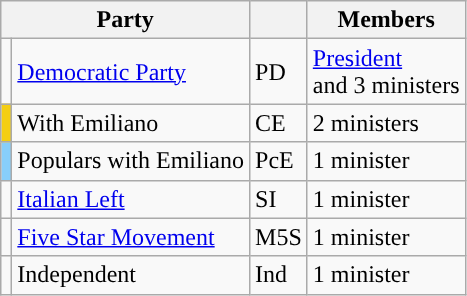<table class="wikitable">
<tr>
<th colspan=2>Party</th>
<th></th>
<th>Members</th>
</tr>
<tr>
<td style="background:"></td>
<td><a href='#'>Democratic Party</a></td>
<td>PD</td>
<td><a href='#'>President</a> <br>and 3 ministers</td>
</tr>
<tr>
<td style="background:#F4CE13;"></td>
<td>With Emiliano</td>
<td>CE</td>
<td>2 ministers</td>
</tr>
<tr>
<td style="background:#87CEFA;"></td>
<td>Populars with Emiliano</td>
<td>PcE</td>
<td>1 minister</td>
</tr>
<tr>
<td style="background:"></td>
<td><a href='#'>Italian Left</a></td>
<td>SI</td>
<td>1 minister</td>
</tr>
<tr>
<td style="background:"></td>
<td><a href='#'>Five Star Movement</a></td>
<td>M5S</td>
<td>1 minister</td>
</tr>
<tr>
<td style="background:"></td>
<td>Independent</td>
<td>Ind</td>
<td>1 minister</td>
</tr>
</table>
